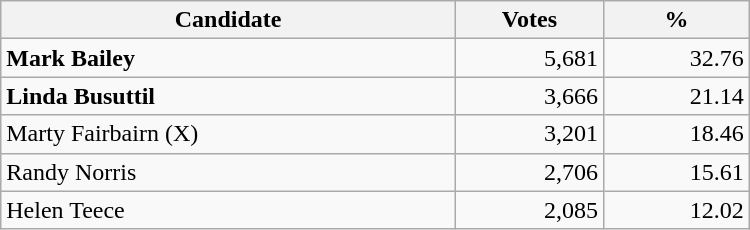<table style="width:500px;" class="wikitable">
<tr>
<th align="center">Candidate</th>
<th align="center">Votes</th>
<th align="center">%</th>
</tr>
<tr>
<td align="left"><strong>Mark Bailey</strong></td>
<td align="right">5,681</td>
<td align="right">32.76</td>
</tr>
<tr>
<td align="left"><strong>Linda Busuttil</strong></td>
<td align="right">3,666</td>
<td align="right">21.14</td>
</tr>
<tr>
<td align="left">Marty Fairbairn (X)</td>
<td align="right">3,201</td>
<td align="right">18.46</td>
</tr>
<tr>
<td align="left">Randy Norris</td>
<td align="right">2,706</td>
<td align="right">15.61</td>
</tr>
<tr>
<td align="left">Helen Teece</td>
<td align="right">2,085</td>
<td align="right">12.02</td>
</tr>
</table>
